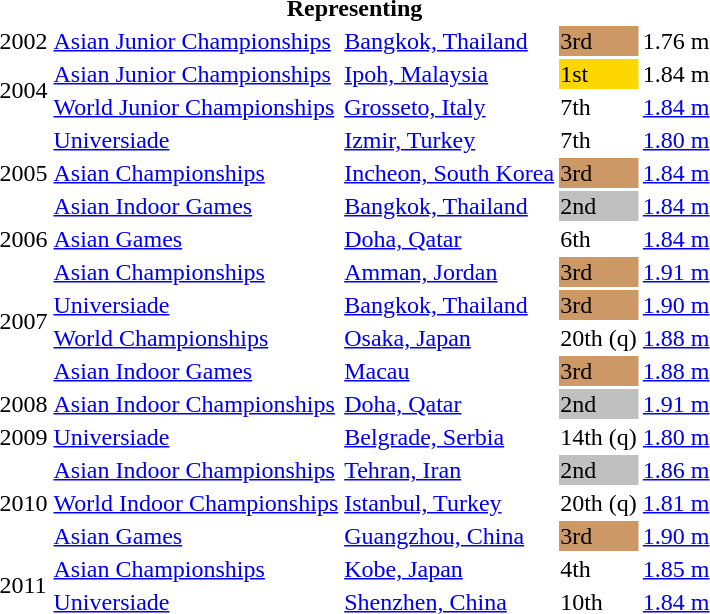<table>
<tr>
<th colspan="6">Representing </th>
</tr>
<tr>
<td>2002</td>
<td><a href='#'>Asian Junior Championships</a></td>
<td><a href='#'>Bangkok, Thailand</a></td>
<td bgcolor=cc9966>3rd</td>
<td>1.76 m</td>
</tr>
<tr>
<td rowspan=2>2004</td>
<td><a href='#'>Asian Junior Championships</a></td>
<td><a href='#'>Ipoh, Malaysia</a></td>
<td bgcolor=gold>1st</td>
<td>1.84 m</td>
</tr>
<tr>
<td><a href='#'>World Junior Championships</a></td>
<td><a href='#'>Grosseto, Italy</a></td>
<td>7th</td>
<td><a href='#'>1.84 m</a></td>
</tr>
<tr>
<td rowspan=3>2005</td>
<td><a href='#'>Universiade</a></td>
<td><a href='#'>Izmir, Turkey</a></td>
<td>7th</td>
<td><a href='#'>1.80 m</a></td>
</tr>
<tr>
<td><a href='#'>Asian Championships</a></td>
<td><a href='#'>Incheon, South Korea</a></td>
<td bgcolor=cc9966>3rd</td>
<td><a href='#'>1.84 m</a></td>
</tr>
<tr>
<td><a href='#'>Asian Indoor Games</a></td>
<td><a href='#'>Bangkok, Thailand</a></td>
<td bgcolor=silver>2nd</td>
<td><a href='#'>1.84 m</a></td>
</tr>
<tr>
<td>2006</td>
<td><a href='#'>Asian Games</a></td>
<td><a href='#'>Doha, Qatar</a></td>
<td>6th</td>
<td><a href='#'>1.84 m</a></td>
</tr>
<tr>
<td rowspan=4>2007</td>
<td><a href='#'>Asian Championships</a></td>
<td><a href='#'>Amman, Jordan</a></td>
<td bgcolor=cc9966>3rd</td>
<td><a href='#'>1.91 m</a></td>
</tr>
<tr>
<td><a href='#'>Universiade</a></td>
<td><a href='#'>Bangkok, Thailand</a></td>
<td bgcolor=cc9966>3rd</td>
<td><a href='#'>1.90 m</a></td>
</tr>
<tr>
<td><a href='#'>World Championships</a></td>
<td><a href='#'>Osaka, Japan</a></td>
<td>20th (q)</td>
<td><a href='#'>1.88 m</a></td>
</tr>
<tr>
<td><a href='#'>Asian Indoor Games</a></td>
<td><a href='#'>Macau</a></td>
<td bgcolor=cc9966>3rd</td>
<td><a href='#'>1.88 m</a></td>
</tr>
<tr>
<td>2008</td>
<td><a href='#'>Asian Indoor Championships</a></td>
<td><a href='#'>Doha, Qatar</a></td>
<td bgcolor=silver>2nd</td>
<td><a href='#'>1.91 m</a></td>
</tr>
<tr>
<td>2009</td>
<td><a href='#'>Universiade</a></td>
<td><a href='#'>Belgrade, Serbia</a></td>
<td>14th (q)</td>
<td><a href='#'>1.80 m</a></td>
</tr>
<tr>
<td rowspan=3>2010</td>
<td><a href='#'>Asian Indoor Championships</a></td>
<td><a href='#'>Tehran, Iran</a></td>
<td bgcolor=silver>2nd</td>
<td><a href='#'>1.86 m</a></td>
</tr>
<tr>
<td><a href='#'>World Indoor Championships</a></td>
<td><a href='#'>Istanbul, Turkey</a></td>
<td>20th (q)</td>
<td><a href='#'>1.81 m</a></td>
</tr>
<tr>
<td><a href='#'>Asian Games</a></td>
<td><a href='#'>Guangzhou, China</a></td>
<td bgcolor=cc9966>3rd</td>
<td><a href='#'>1.90 m</a></td>
</tr>
<tr>
<td rowspan=2>2011</td>
<td><a href='#'>Asian Championships</a></td>
<td><a href='#'>Kobe, Japan</a></td>
<td>4th</td>
<td><a href='#'>1.85 m</a></td>
</tr>
<tr>
<td><a href='#'>Universiade</a></td>
<td><a href='#'>Shenzhen, China</a></td>
<td>10th</td>
<td><a href='#'>1.84 m</a></td>
</tr>
</table>
